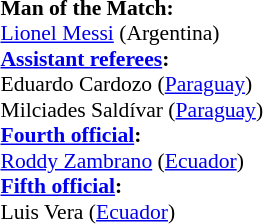<table width=50% style="font-size:90%">
<tr>
<td><br><strong>Man of the Match:</strong>
<br><a href='#'>Lionel Messi</a> (Argentina)<br><strong><a href='#'>Assistant referees</a>:</strong>
<br>Eduardo Cardozo (<a href='#'>Paraguay</a>)
<br>Milciades Saldívar (<a href='#'>Paraguay</a>)
<br><strong><a href='#'>Fourth official</a>:</strong>
<br><a href='#'>Roddy Zambrano</a> (<a href='#'>Ecuador</a>)
<br><strong><a href='#'>Fifth official</a>:</strong>
<br>Luis Vera (<a href='#'>Ecuador</a>)</td>
</tr>
</table>
